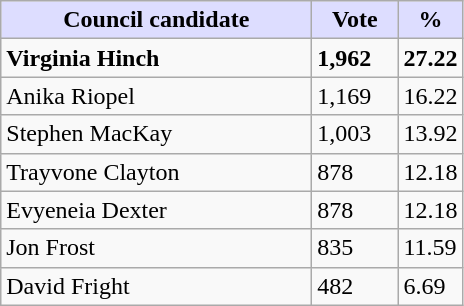<table class="wikitable">
<tr>
<th style="background:#ddf; width:200px;">Council candidate</th>
<th style="background:#ddf; width:50px;">Vote</th>
<th style="background:#ddf; width:30px;">%</th>
</tr>
<tr>
<td><strong>Virginia Hinch</strong></td>
<td><strong>1,962</strong></td>
<td><strong>27.22</strong></td>
</tr>
<tr>
<td>Anika Riopel</td>
<td>1,169</td>
<td>16.22</td>
</tr>
<tr>
<td>Stephen MacKay</td>
<td>1,003</td>
<td>13.92</td>
</tr>
<tr>
<td>Trayvone Clayton</td>
<td>878</td>
<td>12.18</td>
</tr>
<tr>
<td>Evyeneia Dexter</td>
<td>878</td>
<td>12.18</td>
</tr>
<tr>
<td>Jon Frost</td>
<td>835</td>
<td>11.59</td>
</tr>
<tr>
<td>David Fright</td>
<td>482</td>
<td>6.69</td>
</tr>
</table>
